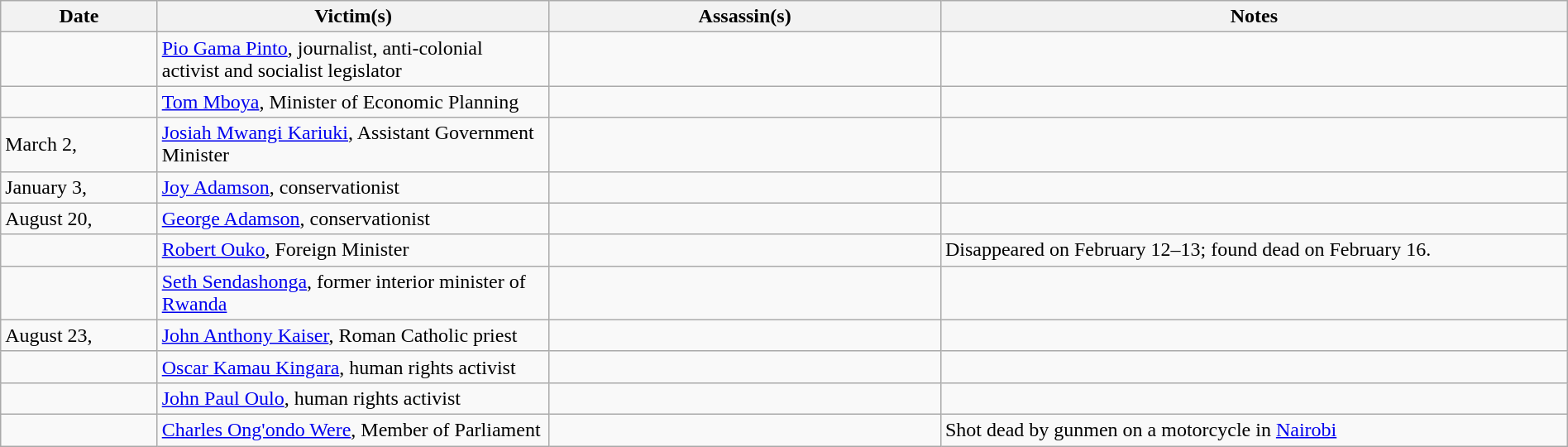<table class="wikitable sortable" style="width:100%">
<tr>
<th style="width:10%">Date</th>
<th style="width:25%">Victim(s)</th>
<th style="width:25%">Assassin(s)</th>
<th style="width:40%">Notes</th>
</tr>
<tr>
<td></td>
<td><a href='#'>Pio Gama Pinto</a>, journalist, anti-colonial activist and socialist legislator</td>
<td></td>
<td></td>
</tr>
<tr>
<td></td>
<td><a href='#'>Tom Mboya</a>, Minister of Economic Planning </td>
<td></td>
<td></td>
</tr>
<tr>
<td>March 2, </td>
<td><a href='#'>Josiah Mwangi Kariuki</a>, Assistant Government Minister</td>
<td></td>
<td></td>
</tr>
<tr>
<td>January 3, </td>
<td><a href='#'>Joy Adamson</a>, conservationist</td>
<td></td>
<td></td>
</tr>
<tr>
<td>August 20, </td>
<td><a href='#'>George Adamson</a>, conservationist</td>
<td></td>
<td></td>
</tr>
<tr>
<td></td>
<td><a href='#'>Robert Ouko</a>, Foreign Minister</td>
<td></td>
<td>Disappeared on February 12–13; found dead on February 16.</td>
</tr>
<tr>
<td></td>
<td><a href='#'>Seth Sendashonga</a>, former interior minister of <a href='#'>Rwanda</a></td>
<td></td>
<td></td>
</tr>
<tr>
<td>August 23, </td>
<td><a href='#'>John Anthony Kaiser</a>, Roman Catholic priest</td>
<td></td>
<td></td>
</tr>
<tr>
<td></td>
<td><a href='#'>Oscar Kamau Kingara</a>, human rights activist</td>
<td></td>
<td></td>
</tr>
<tr>
<td></td>
<td><a href='#'>John Paul Oulo</a>, human rights activist</td>
<td></td>
<td></td>
</tr>
<tr>
<td></td>
<td><a href='#'>Charles Ong'ondo Were</a>, Member of Parliament</td>
<td></td>
<td>Shot dead by gunmen on a motorcycle in <a href='#'>Nairobi</a></td>
</tr>
</table>
